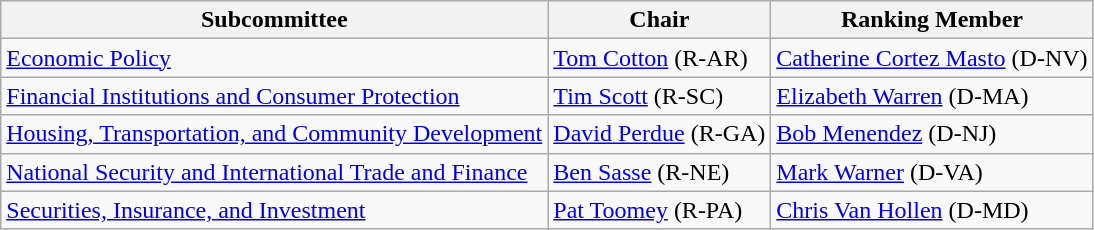<table class="wikitable">
<tr>
<th>Subcommittee</th>
<th>Chair</th>
<th>Ranking Member</th>
</tr>
<tr>
<td><a href='#'>Economic Policy</a></td>
<td><a href='#'>Tom Cotton</a> (R-AR)</td>
<td><a href='#'>Catherine Cortez Masto</a> (D-NV)</td>
</tr>
<tr>
<td><a href='#'>Financial Institutions and Consumer Protection</a></td>
<td><a href='#'>Tim Scott</a> (R-SC)</td>
<td><a href='#'>Elizabeth Warren</a> (D-MA)</td>
</tr>
<tr>
<td><a href='#'>Housing, Transportation, and Community Development</a></td>
<td><a href='#'>David Perdue</a> (R-GA)</td>
<td><a href='#'>Bob Menendez</a> (D-NJ)</td>
</tr>
<tr>
<td><a href='#'>National Security and International Trade and Finance</a></td>
<td><a href='#'>Ben Sasse</a> (R-NE)</td>
<td><a href='#'>Mark Warner</a> (D-VA)</td>
</tr>
<tr>
<td><a href='#'>Securities, Insurance, and Investment</a></td>
<td><a href='#'>Pat Toomey</a> (R-PA)</td>
<td><a href='#'>Chris Van Hollen</a> (D-MD)</td>
</tr>
</table>
